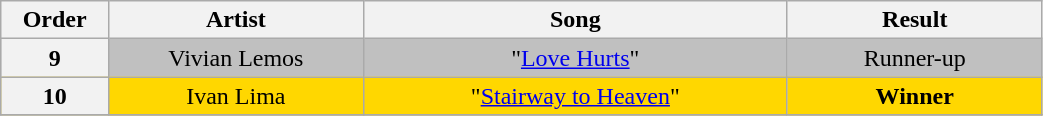<table class="wikitable" style="text-align:center; width:55%;">
<tr>
<th scope="col" width="05%">Order</th>
<th scope="col" width="15%">Artist</th>
<th scope="col" width="25%">Song</th>
<th scope="col" width="15%">Result</th>
</tr>
<tr bgcolor=C0C0C0>
<th>9</th>
<td>Vivian Lemos</td>
<td>"<a href='#'>Love Hurts</a>"</td>
<td>Runner-up</td>
</tr>
<tr bgcolor=FFD700>
<th>10</th>
<td>Ivan Lima</td>
<td>"<a href='#'>Stairway to Heaven</a>"</td>
<td><strong>Winner</strong></td>
</tr>
<tr>
</tr>
</table>
